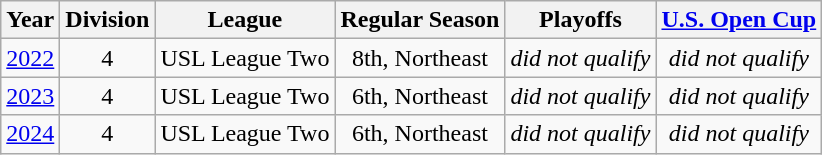<table class="wikitable" style="text-align: center;">
<tr>
<th>Year</th>
<th>Division</th>
<th>League</th>
<th>Regular Season</th>
<th>Playoffs</th>
<th><a href='#'>U.S. Open Cup</a></th>
</tr>
<tr>
<td><a href='#'>2022</a></td>
<td>4</td>
<td>USL League Two</td>
<td>8th, Northeast</td>
<td><em>did not qualify</em></td>
<td><em>did not qualify</em></td>
</tr>
<tr>
<td><a href='#'>2023</a></td>
<td>4</td>
<td>USL League Two</td>
<td>6th, Northeast</td>
<td><em>did not qualify</em></td>
<td><em>did not qualify</em></td>
</tr>
<tr>
<td><a href='#'>2024</a></td>
<td>4</td>
<td>USL League Two</td>
<td>6th, Northeast</td>
<td><em>did not qualify</em></td>
<td><em>did not qualify</em></td>
</tr>
</table>
